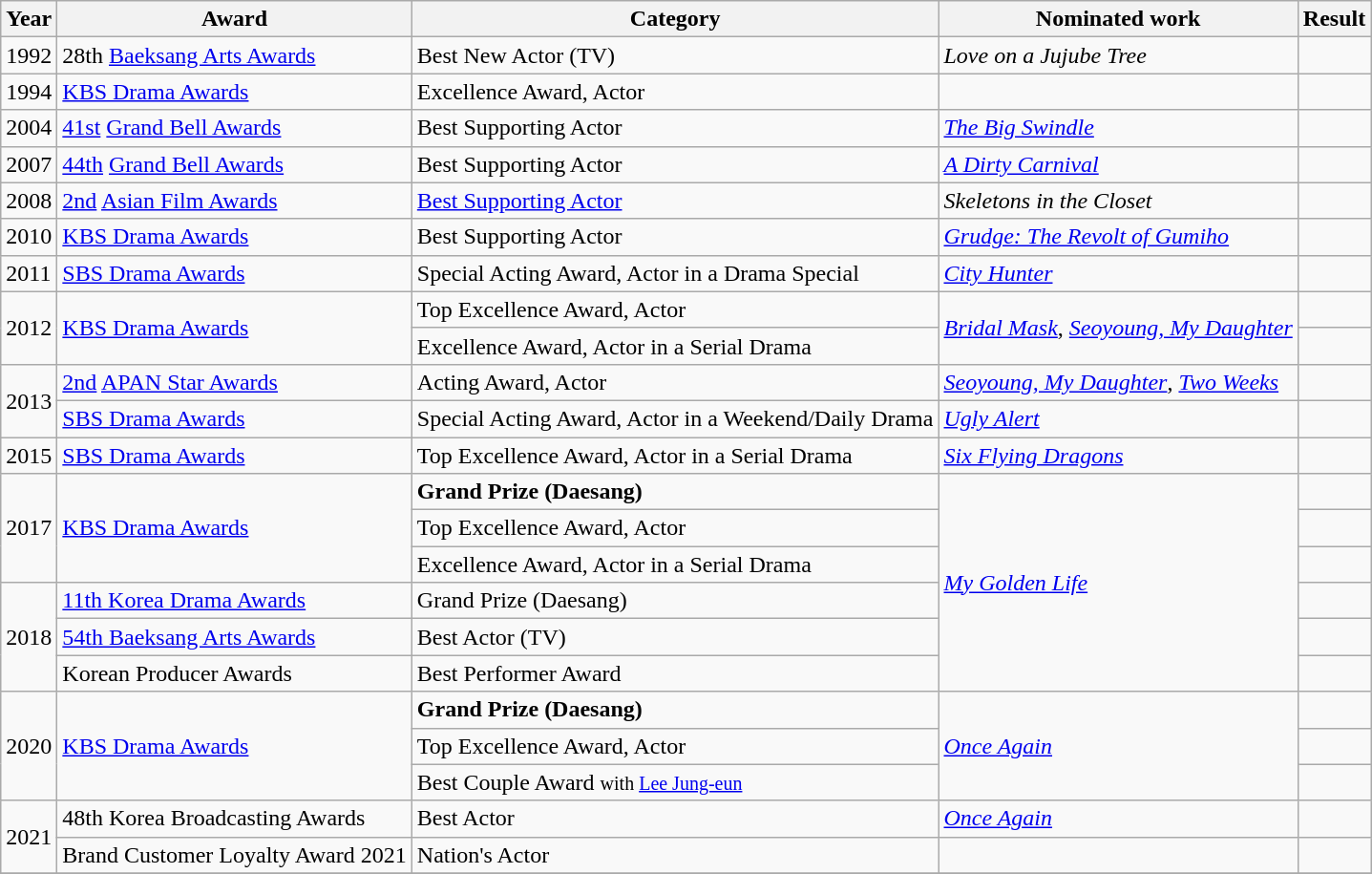<table class="wikitable sortable">
<tr>
<th>Year</th>
<th>Award</th>
<th>Category</th>
<th>Nominated work</th>
<th>Result</th>
</tr>
<tr>
<td>1992</td>
<td>28th <a href='#'>Baeksang Arts Awards</a></td>
<td>Best New Actor (TV)</td>
<td><em>Love on a Jujube Tree</em></td>
<td></td>
</tr>
<tr>
<td>1994</td>
<td><a href='#'>KBS Drama Awards</a></td>
<td>Excellence Award, Actor</td>
<td></td>
<td></td>
</tr>
<tr>
<td>2004</td>
<td><a href='#'>41st</a> <a href='#'>Grand Bell Awards</a></td>
<td>Best Supporting Actor</td>
<td><em><a href='#'>The Big Swindle</a></em></td>
<td></td>
</tr>
<tr>
<td>2007</td>
<td><a href='#'>44th</a> <a href='#'>Grand Bell Awards</a></td>
<td>Best Supporting Actor</td>
<td><em><a href='#'>A Dirty Carnival</a></em></td>
<td></td>
</tr>
<tr>
<td>2008</td>
<td><a href='#'>2nd</a> <a href='#'>Asian Film Awards</a></td>
<td><a href='#'>Best Supporting Actor</a></td>
<td><em>Skeletons in the Closet</em></td>
<td></td>
</tr>
<tr>
<td>2010</td>
<td><a href='#'>KBS Drama Awards</a></td>
<td>Best Supporting Actor</td>
<td><em><a href='#'>Grudge: The Revolt of Gumiho</a></em></td>
<td></td>
</tr>
<tr>
<td>2011</td>
<td><a href='#'>SBS Drama Awards</a></td>
<td>Special Acting Award, Actor in a Drama Special</td>
<td><em><a href='#'>City Hunter</a></em></td>
<td></td>
</tr>
<tr>
<td rowspan=2>2012</td>
<td rowspan=2><a href='#'>KBS Drama Awards</a></td>
<td>Top Excellence Award, Actor</td>
<td rowspan=2><em><a href='#'>Bridal Mask</a></em>, <em><a href='#'>Seoyoung, My Daughter</a></em></td>
<td></td>
</tr>
<tr>
<td>Excellence Award, Actor in a Serial Drama</td>
<td></td>
</tr>
<tr>
<td rowspan=2>2013</td>
<td><a href='#'>2nd</a> <a href='#'>APAN Star Awards</a></td>
<td>Acting Award, Actor</td>
<td><em><a href='#'>Seoyoung, My Daughter</a></em>, <em><a href='#'>Two Weeks</a></em></td>
<td></td>
</tr>
<tr>
<td><a href='#'>SBS Drama Awards</a></td>
<td>Special Acting Award, Actor in a Weekend/Daily Drama</td>
<td><em><a href='#'>Ugly Alert</a></em></td>
<td></td>
</tr>
<tr>
<td rowspan=1>2015</td>
<td><a href='#'>SBS Drama Awards</a></td>
<td>Top Excellence Award, Actor in a Serial Drama</td>
<td><em><a href='#'>Six Flying Dragons</a></em></td>
<td></td>
</tr>
<tr>
<td rowspan=3>2017</td>
<td rowspan=3><a href='#'>KBS Drama Awards</a></td>
<td><strong>Grand Prize (Daesang)</strong></td>
<td rowspan="6"><em><a href='#'>My Golden Life</a></em></td>
<td></td>
</tr>
<tr>
<td>Top Excellence Award, Actor</td>
<td></td>
</tr>
<tr>
<td>Excellence Award, Actor in a Serial Drama</td>
<td></td>
</tr>
<tr>
<td rowspan="3">2018</td>
<td><a href='#'>11th Korea Drama Awards</a></td>
<td>Grand Prize (Daesang)</td>
<td></td>
</tr>
<tr>
<td><a href='#'>54th Baeksang Arts Awards</a></td>
<td>Best Actor (TV)</td>
<td></td>
</tr>
<tr>
<td>Korean Producer Awards</td>
<td>Best Performer Award</td>
<td></td>
</tr>
<tr>
<td rowspan=3>2020</td>
<td rowspan=3><a href='#'>KBS Drama Awards</a></td>
<td><strong>Grand Prize (Daesang)</strong></td>
<td rowspan=3><em><a href='#'>Once Again</a></em></td>
<td></td>
</tr>
<tr>
<td>Top Excellence Award, Actor</td>
<td></td>
</tr>
<tr>
<td>Best Couple Award <small>with <a href='#'>Lee Jung-eun</a></small></td>
<td></td>
</tr>
<tr>
<td rowspan=2>2021</td>
<td>48th Korea Broadcasting Awards</td>
<td>Best Actor</td>
<td><em><a href='#'>Once Again</a></em></td>
<td></td>
</tr>
<tr>
<td>Brand Customer Loyalty Award 2021</td>
<td>Nation's Actor</td>
<td></td>
<td></td>
</tr>
<tr>
</tr>
</table>
